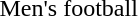<table>
<tr>
<td>Men's football</td>
<td></td>
<td></td>
<td></td>
</tr>
</table>
